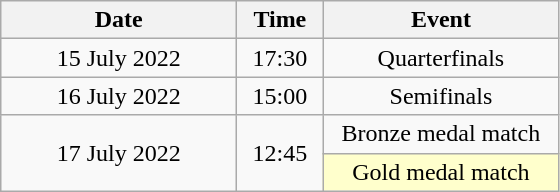<table class = "wikitable" style="text-align:center;">
<tr>
<th width=150>Date</th>
<th width=50>Time</th>
<th width=150>Event</th>
</tr>
<tr>
<td>15 July 2022</td>
<td>17:30</td>
<td>Quarterfinals</td>
</tr>
<tr>
<td>16 July 2022</td>
<td>15:00</td>
<td>Semifinals</td>
</tr>
<tr>
<td rowspan=2>17 July 2022</td>
<td rowspan=2>12:45</td>
<td>Bronze medal match</td>
</tr>
<tr>
<td bgcolor=ffffcc>Gold medal match</td>
</tr>
</table>
